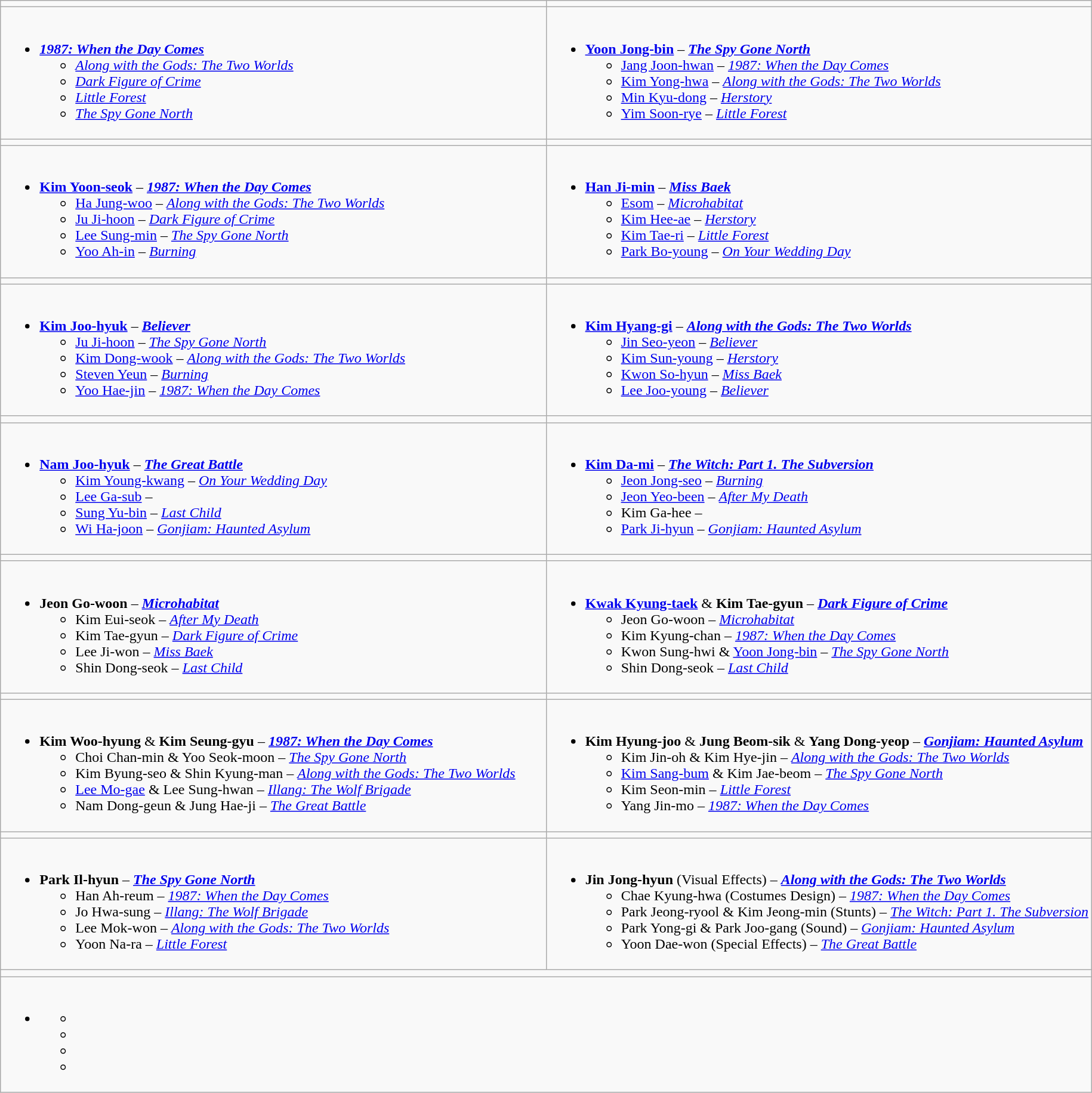<table class="wikitable">
<tr>
<td style="vertical-align:top; width:50%;"></td>
<td style="vertical-align:top; width:50%;"></td>
</tr>
<tr>
<td valign="top"><br><ul><li><strong><em><a href='#'>1987: When the Day Comes</a></em></strong><ul><li><em><a href='#'>Along with the Gods: The Two Worlds</a></em></li><li><em><a href='#'>Dark Figure of Crime</a></em></li><li><em><a href='#'>Little Forest</a></em></li><li><em><a href='#'>The Spy Gone North</a></em></li></ul></li></ul></td>
<td><br><ul><li><strong><a href='#'>Yoon Jong-bin</a></strong> – <strong><em><a href='#'>The Spy Gone North</a></em></strong><ul><li><a href='#'>Jang Joon-hwan</a> – <em><a href='#'>1987: When the Day Comes</a></em></li><li><a href='#'>Kim Yong-hwa</a> – <em><a href='#'>Along with the Gods: The Two Worlds</a></em></li><li><a href='#'>Min Kyu-dong</a> – <em><a href='#'>Herstory</a></em></li><li><a href='#'>Yim Soon-rye</a> – <em><a href='#'>Little Forest</a></em></li></ul></li></ul></td>
</tr>
<tr>
<td style="vertical-align:top; width:50%;"></td>
<td style="vertical-align:top; width:50%;"></td>
</tr>
<tr>
<td valign="top"><br><ul><li><strong><a href='#'>Kim Yoon-seok</a></strong> – <strong><em><a href='#'>1987: When the Day Comes</a></em></strong><ul><li><a href='#'>Ha Jung-woo</a> – <em><a href='#'>Along with the Gods: The Two Worlds</a></em></li><li><a href='#'>Ju Ji-hoon</a> – <em><a href='#'>Dark Figure of Crime</a></em></li><li><a href='#'>Lee Sung-min</a> – <em><a href='#'>The Spy Gone North</a></em></li><li><a href='#'>Yoo Ah-in</a> – <em><a href='#'>Burning</a></em></li></ul></li></ul></td>
<td valign="top"><br><ul><li><strong><a href='#'>Han Ji-min</a></strong> – <strong><em><a href='#'>Miss Baek</a></em></strong><ul><li><a href='#'>Esom</a> – <em><a href='#'>Microhabitat</a></em></li><li><a href='#'>Kim Hee-ae</a> – <em><a href='#'>Herstory</a></em></li><li><a href='#'>Kim Tae-ri</a> – <em><a href='#'>Little Forest</a></em></li><li><a href='#'>Park Bo-young</a> – <em><a href='#'>On Your Wedding Day</a></em></li></ul></li></ul></td>
</tr>
<tr>
<td style="vertical-align:top; width:50%;"></td>
<td style="vertical-align:top; width:50%;"></td>
</tr>
<tr>
<td valign="top"><br><ul><li><strong><a href='#'>Kim Joo-hyuk</a></strong> – <strong><em><a href='#'>Believer</a></em></strong><ul><li><a href='#'>Ju Ji-hoon</a> – <em><a href='#'>The Spy Gone North</a></em></li><li><a href='#'>Kim Dong-wook</a> – <em><a href='#'>Along with the Gods: The Two Worlds</a></em></li><li><a href='#'>Steven Yeun</a> – <em><a href='#'>Burning</a></em></li><li><a href='#'>Yoo Hae-jin</a> – <em><a href='#'>1987: When the Day Comes</a></em></li></ul></li></ul></td>
<td valign="top"><br><ul><li><strong><a href='#'>Kim Hyang-gi</a></strong> – <strong><em><a href='#'>Along with the Gods: The Two Worlds</a></em></strong><ul><li><a href='#'>Jin Seo-yeon</a> – <em><a href='#'>Believer</a></em></li><li><a href='#'>Kim Sun-young</a> – <em><a href='#'>Herstory</a></em></li><li><a href='#'>Kwon So-hyun</a> – <em><a href='#'>Miss Baek</a></em></li><li><a href='#'>Lee Joo-young</a> – <em><a href='#'>Believer</a></em></li></ul></li></ul></td>
</tr>
<tr>
<td style="vertical-align:top; width:50%;"></td>
<td style="vertical-align:top; width:50%;"></td>
</tr>
<tr>
<td valign="top"><br><ul><li><strong><a href='#'>Nam Joo-hyuk</a></strong> – <strong><em><a href='#'>The Great Battle</a></em></strong><ul><li><a href='#'>Kim Young-kwang</a> – <em><a href='#'>On Your Wedding Day</a></em></li><li><a href='#'>Lee Ga-sub</a> – <em></em></li><li><a href='#'>Sung Yu-bin</a> – <em><a href='#'>Last Child</a></em></li><li><a href='#'>Wi Ha-joon</a> – <em><a href='#'>Gonjiam: Haunted Asylum</a></em></li></ul></li></ul></td>
<td valign="top"><br><ul><li><strong><a href='#'>Kim Da-mi</a></strong> – <strong><em><a href='#'>The Witch: Part 1. The Subversion</a></em></strong><ul><li><a href='#'>Jeon Jong-seo</a> – <em><a href='#'>Burning</a></em></li><li><a href='#'>Jeon Yeo-been</a> – <em><a href='#'>After My Death</a></em></li><li>Kim Ga-hee – <em></em></li><li><a href='#'>Park Ji-hyun</a> – <em><a href='#'>Gonjiam: Haunted Asylum</a></em></li></ul></li></ul></td>
</tr>
<tr>
<td style="vertical-align:top; width:50%;"></td>
<td style="vertical-align:top; width:50%;"></td>
</tr>
<tr>
<td valign="top"><br><ul><li><strong>Jeon Go-woon</strong> – <strong><em><a href='#'>Microhabitat</a></em></strong><ul><li>Kim Eui-seok – <em><a href='#'>After My Death</a></em></li><li>Kim Tae-gyun – <em><a href='#'>Dark Figure of Crime</a></em></li><li>Lee Ji-won – <em><a href='#'>Miss Baek</a></em></li><li>Shin Dong-seok – <em><a href='#'>Last Child</a></em></li></ul></li></ul></td>
<td valign="top"><br><ul><li><strong><a href='#'>Kwak Kyung-taek</a></strong> & <strong>Kim Tae-gyun</strong> – <strong><em><a href='#'>Dark Figure of Crime</a></em></strong><ul><li>Jeon Go-woon – <em><a href='#'>Microhabitat</a></em></li><li>Kim Kyung-chan – <em><a href='#'>1987: When the Day Comes</a></em></li><li>Kwon Sung-hwi & <a href='#'>Yoon Jong-bin</a> – <em><a href='#'>The Spy Gone North</a></em></li><li>Shin Dong-seok – <em><a href='#'>Last Child</a></em></li></ul></li></ul></td>
</tr>
<tr>
<td style="vertical-align:top; width:50%;"></td>
<td style="vertical-align:top; width:50%;"></td>
</tr>
<tr>
<td valign="top"><br><ul><li><strong>Kim Woo-hyung</strong> & <strong>Kim Seung-gyu</strong> – <strong><em><a href='#'>1987: When the Day Comes</a></em></strong><ul><li>Choi Chan-min & Yoo Seok-moon – <em><a href='#'>The Spy Gone North</a></em></li><li>Kim Byung-seo & Shin Kyung-man – <em><a href='#'>Along with the Gods: The Two Worlds</a></em></li><li><a href='#'>Lee Mo-gae</a> & Lee Sung-hwan – <em><a href='#'>Illang: The Wolf Brigade</a></em></li><li>Nam Dong-geun & Jung Hae-ji – <em><a href='#'>The Great Battle</a></em></li></ul></li></ul></td>
<td valign="top"><br><ul><li><strong>Kim Hyung-joo</strong> & <strong>Jung Beom-sik</strong> & <strong>Yang Dong-yeop</strong> – <strong><em><a href='#'>Gonjiam: Haunted Asylum</a></em></strong><ul><li>Kim Jin-oh & Kim Hye-jin – <em><a href='#'>Along with the Gods: The Two Worlds</a></em></li><li><a href='#'>Kim Sang-bum</a> & Kim Jae-beom – <em><a href='#'>The Spy Gone North</a></em></li><li>Kim Seon-min – <em><a href='#'>Little Forest</a></em></li><li>Yang Jin-mo – <em><a href='#'>1987: When the Day Comes</a></em></li></ul></li></ul></td>
</tr>
<tr>
<td style="vertical-align:top; width:50%;"></td>
<td style="vertical-align:top; width:50%;"></td>
</tr>
<tr>
<td valign="top"><br><ul><li><strong>Park Il-hyun</strong> – <strong><em><a href='#'>The Spy Gone North</a></em></strong><ul><li>Han Ah-reum – <em><a href='#'>1987: When the Day Comes</a></em></li><li>Jo Hwa-sung – <em><a href='#'>Illang: The Wolf Brigade</a></em></li><li>Lee Mok-won – <em><a href='#'>Along with the Gods: The Two Worlds</a></em></li><li>Yoon Na-ra – <em><a href='#'>Little Forest</a></em></li></ul></li></ul></td>
<td valign="top"><br><ul><li><strong>Jin Jong-hyun</strong> (Visual Effects) – <strong><em><a href='#'>Along with the Gods: The Two Worlds</a></em></strong><ul><li>Chae Kyung-hwa (Costumes Design) – <em><a href='#'>1987: When the Day Comes</a></em></li><li>Park Jeong-ryool & Kim Jeong-min (Stunts) – <em><a href='#'>The Witch: Part 1. The Subversion</a></em></li><li>Park Yong-gi & Park Joo-gang (Sound) – <em><a href='#'>Gonjiam: Haunted Asylum</a></em></li><li>Yoon Dae-won (Special Effects) – <em><a href='#'>The Great Battle</a></em></li></ul></li></ul></td>
</tr>
<tr>
<td colspan="2" style="vertical-align:top; width:50%;"></td>
</tr>
<tr>
<td colspan="2" valign="top"><br><ul><li><ul><li></li><li></li><li></li><li></li></ul></li></ul></td>
</tr>
</table>
